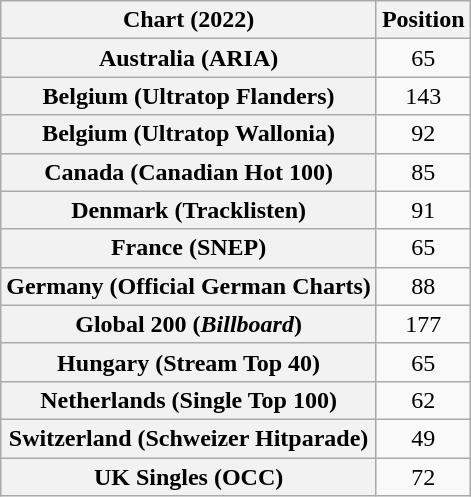<table class="wikitable sortable plainrowheaders" style="text-align:center">
<tr>
<th scope="col">Chart (2022)</th>
<th scope="col">Position</th>
</tr>
<tr>
<th scope="row">Australia (ARIA)</th>
<td>65</td>
</tr>
<tr>
<th scope="row">Belgium (Ultratop Flanders)</th>
<td>143</td>
</tr>
<tr>
<th scope="row">Belgium (Ultratop Wallonia)</th>
<td>92</td>
</tr>
<tr>
<th scope="row">Canada (Canadian Hot 100)</th>
<td>85</td>
</tr>
<tr>
<th scope="row">Denmark (Tracklisten)</th>
<td>91</td>
</tr>
<tr>
<th scope="row">France (SNEP)</th>
<td>65</td>
</tr>
<tr>
<th scope="row">Germany (Official German Charts)</th>
<td>88</td>
</tr>
<tr>
<th scope="row">Global 200 (<em>Billboard</em>)</th>
<td>177</td>
</tr>
<tr>
<th scope="row">Hungary (Stream Top 40)</th>
<td>65</td>
</tr>
<tr>
<th scope="row">Netherlands (Single Top 100)</th>
<td>62</td>
</tr>
<tr>
<th scope="row">Switzerland (Schweizer Hitparade)</th>
<td>49</td>
</tr>
<tr>
<th scope="row">UK Singles (OCC)</th>
<td>72</td>
</tr>
</table>
